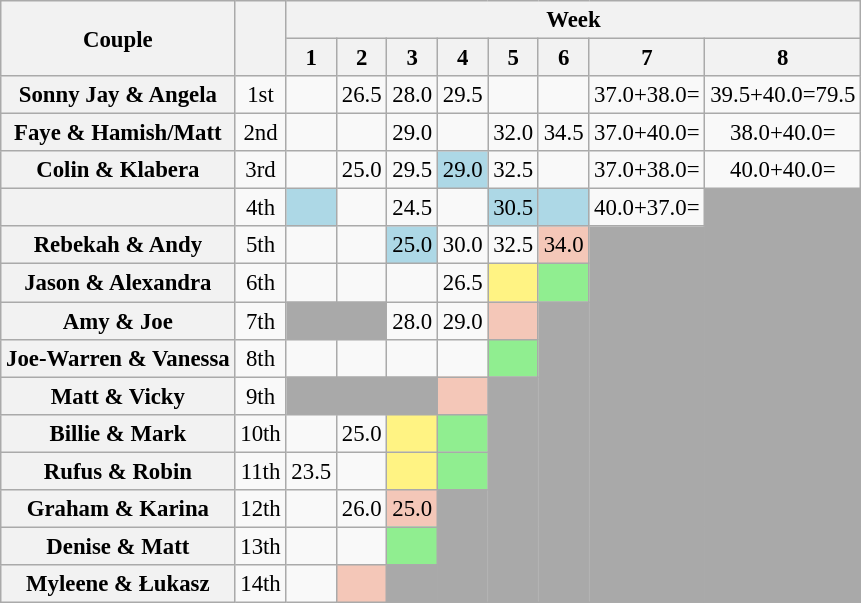<table class="wikitable sortable" style="text-align:center; font-size:95%"">
<tr>
<th scope="col" rowspan=2 style="text-align:center">Couple</th>
<th scope="col" rowspan=2 style="text-align:center"></th>
<th colspan="8" style="text-align:center">Week</th>
</tr>
<tr>
<th>1</th>
<th>2</th>
<th>3</th>
<th>4</th>
<th>5</th>
<th>6</th>
<th>7</th>
<th>8</th>
</tr>
<tr>
<th scope="row">Sonny Jay & Angela</th>
<td>1st</td>
<td></td>
<td>26.5</td>
<td>28.0</td>
<td>29.5</td>
<td></td>
<td></td>
<td>37.0+38.0=</td>
<td>39.5+40.0=79.5</td>
</tr>
<tr>
<th scope="row">Faye & Hamish/Matt</th>
<td>2nd</td>
<td></td>
<td></td>
<td>29.0</td>
<td></td>
<td>32.0</td>
<td>34.5</td>
<td>37.0+40.0=</td>
<td>38.0+40.0=</td>
</tr>
<tr>
<th scope="row">Colin & Klabera</th>
<td>3rd</td>
<td></td>
<td>25.0</td>
<td>29.5</td>
<td bgcolor="lightblue">29.0</td>
<td>32.5</td>
<td></td>
<td>37.0+38.0=</td>
<td>40.0+40.0=</td>
</tr>
<tr>
<th scope="row"></th>
<td>4th</td>
<td bgcolor="lightblue"></td>
<td></td>
<td>24.5</td>
<td></td>
<td bgcolor="lightblue">30.5</td>
<td bgcolor="lightblue"></td>
<td>40.0+37.0=</td>
<td colspan="1" rowspan="11" bgcolor="darkgrey"></td>
</tr>
<tr>
<th scope="row">Rebekah & Andy</th>
<td>5th</td>
<td></td>
<td></td>
<td bgcolor="lightblue">25.0</td>
<td>30.0</td>
<td>32.5</td>
<td bgcolor="#f4c7b8">34.0</td>
<td rowspan="10" bgcolor="darkgrey"></td>
</tr>
<tr>
<th scope="row">Jason & Alexandra</th>
<td>6th</td>
<td></td>
<td></td>
<td></td>
<td>26.5</td>
<td bgcolor="fff383"></td>
<td bgcolor="lightgreen"></td>
</tr>
<tr>
<th scope="row">Amy & Joe</th>
<td>7th</td>
<td colspan="2" bgcolor="darkgray"></td>
<td>28.0</td>
<td>29.0</td>
<td bgcolor="#f4c7b8"></td>
<td rowspan="8" bgcolor="darkgrey"></td>
</tr>
<tr>
<th scope="row">Joe-Warren & Vanessa</th>
<td>8th</td>
<td></td>
<td></td>
<td></td>
<td></td>
<td bgcolor="lightgreen"></td>
</tr>
<tr>
<th scope="row">Matt & Vicky</th>
<td>9th</td>
<td colspan="3" bgcolor="darkgray"></td>
<td bgcolor="#f4c7b8"></td>
<td rowspan="6" bgcolor="darkgrey"></td>
</tr>
<tr>
<th scope="row">Billie & Mark</th>
<td>10th</td>
<td></td>
<td>25.0</td>
<td bgcolor="fff383"></td>
<td bgcolor="lightgreen"></td>
</tr>
<tr>
<th scope="row">Rufus & Robin</th>
<td>11th</td>
<td>23.5</td>
<td></td>
<td bgcolor="fff383"></td>
<td bgcolor="lightgreen"></td>
</tr>
<tr>
<th scope="row">Graham & Karina</th>
<td>12th</td>
<td></td>
<td>26.0</td>
<td bgcolor="#f4c7b8">25.0</td>
<td rowspan="3" bgcolor="darkgrey"></td>
</tr>
<tr>
<th scope="row">Denise & Matt</th>
<td>13th</td>
<td></td>
<td></td>
<td bgcolor="lightgreen"></td>
</tr>
<tr>
<th scope="row">Myleene & Łukasz</th>
<td>14th</td>
<td></td>
<td bgcolor="#f4c7b8"></td>
<td bgcolor="darkgrey"></td>
</tr>
</table>
